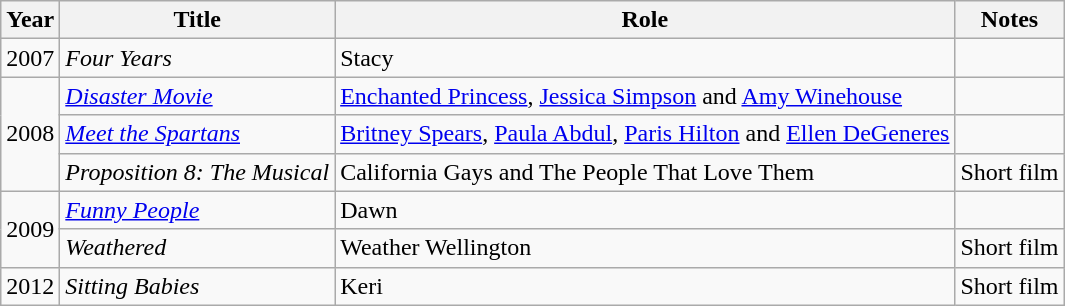<table class="wikitable">
<tr>
<th>Year</th>
<th>Title</th>
<th>Role</th>
<th>Notes</th>
</tr>
<tr>
<td rowspan="1">2007</td>
<td><em>Four Years</em></td>
<td>Stacy</td>
<td></td>
</tr>
<tr>
<td rowspan="3">2008</td>
<td><em><a href='#'>Disaster Movie</a></em></td>
<td><a href='#'>Enchanted Princess</a>, <a href='#'>Jessica Simpson</a> and <a href='#'>Amy Winehouse</a></td>
<td></td>
</tr>
<tr>
<td><em><a href='#'>Meet the Spartans</a></em></td>
<td><a href='#'>Britney Spears</a>, <a href='#'>Paula Abdul</a>, <a href='#'>Paris Hilton</a> and <a href='#'>Ellen DeGeneres</a></td>
<td></td>
</tr>
<tr>
<td><em>Proposition 8: The Musical</em></td>
<td>California Gays and The People That Love Them</td>
<td>Short film</td>
</tr>
<tr>
<td rowspan="2">2009</td>
<td><em><a href='#'>Funny People</a></em></td>
<td>Dawn</td>
<td></td>
</tr>
<tr>
<td><em>Weathered</em></td>
<td>Weather Wellington</td>
<td>Short film</td>
</tr>
<tr>
<td rowspan="1">2012</td>
<td><em>Sitting Babies</em></td>
<td>Keri</td>
<td>Short film</td>
</tr>
</table>
